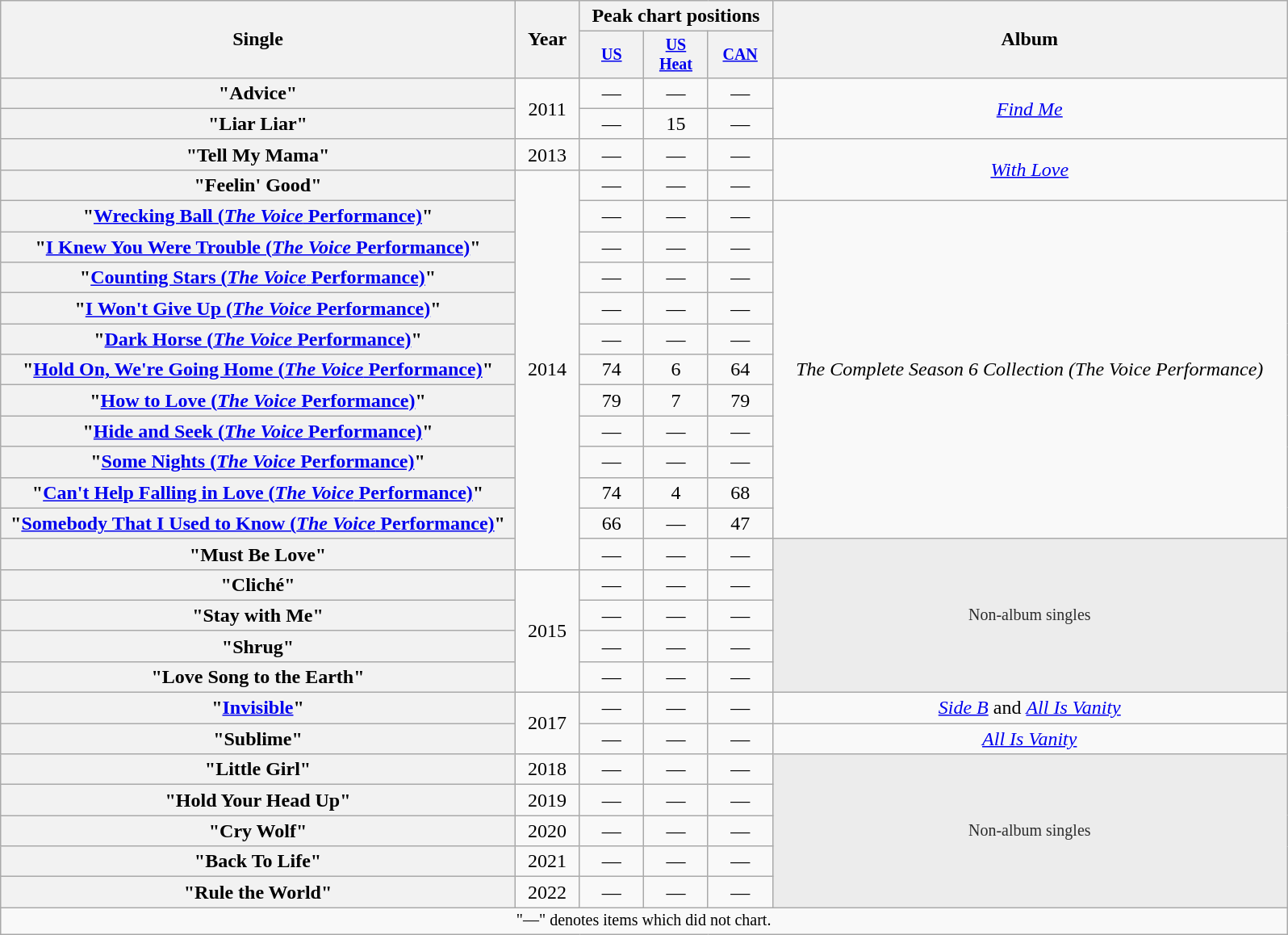<table class="wikitable plainrowheaders" style="text-align:center;">
<tr>
<th rowspan="2" style="width:40%;">Single</th>
<th rowspan="2" style="width:5%;">Year</th>
<th colspan="3">Peak chart positions</th>
<th rowspan="2" style="width:40%;">Album</th>
</tr>
<tr>
<th style="font-size:smaller;width:5%"><a href='#'>US</a><br></th>
<th style="font-size:smaller;width:5%"><a href='#'>US<br>Heat</a><br></th>
<th style="font-size:smaller;width:5%"><a href='#'>CAN</a><br></th>
</tr>
<tr>
<th scope="row">"Advice"</th>
<td rowspan="2">2011</td>
<td>—</td>
<td>—</td>
<td>—</td>
<td rowspan="2"><em><a href='#'>Find Me</a></em></td>
</tr>
<tr>
<th scope="row">"Liar Liar"</th>
<td>—</td>
<td>15</td>
<td>—</td>
</tr>
<tr>
<th scope="row">"Tell My Mama"</th>
<td>2013</td>
<td>—</td>
<td>—</td>
<td>—</td>
<td rowspan="2"><em><a href='#'>With Love</a></em></td>
</tr>
<tr>
<th scope="row">"Feelin' Good"</th>
<td rowspan="13">2014</td>
<td>—</td>
<td>—</td>
<td>—</td>
</tr>
<tr>
<th scope="row">"<a href='#'>Wrecking Ball (<em>The Voice</em> Performance)</a>"</th>
<td>—</td>
<td>—</td>
<td>—</td>
<td rowspan="11"><em>The Complete Season 6 Collection (The Voice Performance)</em></td>
</tr>
<tr>
<th scope="row">"<a href='#'>I Knew You Were Trouble (<em>The Voice</em> Performance)</a>"</th>
<td>—</td>
<td>—</td>
<td>—</td>
</tr>
<tr>
<th scope="row">"<a href='#'>Counting Stars (<em>The Voice</em> Performance)</a>"</th>
<td>—</td>
<td>—</td>
<td>—</td>
</tr>
<tr>
<th scope="row">"<a href='#'>I Won't Give Up (<em>The Voice</em> Performance)</a>"</th>
<td>—</td>
<td>—</td>
<td>—</td>
</tr>
<tr>
<th scope="row">"<a href='#'>Dark Horse (<em>The Voice</em> Performance)</a>"</th>
<td>—</td>
<td>—</td>
<td>—</td>
</tr>
<tr>
<th scope="row">"<a href='#'>Hold On, We're Going Home (<em>The Voice</em> Performance)</a>"</th>
<td>74</td>
<td>6</td>
<td>64</td>
</tr>
<tr>
<th scope="row">"<a href='#'>How to Love (<em>The Voice</em> Performance)</a>"</th>
<td>79</td>
<td>7</td>
<td>79</td>
</tr>
<tr>
<th scope="row">"<a href='#'>Hide and Seek (<em>The Voice</em> Performance)</a>"</th>
<td>—</td>
<td>—</td>
<td>—</td>
</tr>
<tr>
<th scope="row">"<a href='#'>Some Nights (<em>The Voice</em> Performance)</a>"</th>
<td>—</td>
<td>—</td>
<td>—</td>
</tr>
<tr>
<th scope="row">"<a href='#'>Can't Help Falling in Love (<em>The Voice</em> Performance)</a>"</th>
<td>74</td>
<td>4</td>
<td>68</td>
</tr>
<tr>
<th scope="row">"<a href='#'>Somebody That I Used to Know (<em>The Voice</em> Performance)</a>"<br></th>
<td>66</td>
<td>—</td>
<td>47</td>
</tr>
<tr>
<th scope="row">"Must Be Love"</th>
<td>—</td>
<td>—</td>
<td>—</td>
<td rowspan=5 style="background: #ececec; color: #2C2C2C; vertical-align: middle; font-size: smaller; text-align: center; " class="table-na">Non-album singles</td>
</tr>
<tr>
<th scope="row">"Cliché"</th>
<td rowspan="4">2015</td>
<td>—</td>
<td>—</td>
<td>—</td>
</tr>
<tr>
<th scope="row">"Stay with Me"<br></th>
<td>—</td>
<td>—</td>
<td>—</td>
</tr>
<tr>
<th scope="row">"Shrug"</th>
<td>—</td>
<td>—</td>
<td>—</td>
</tr>
<tr>
<th scope="row">"Love Song to the Earth"<br></th>
<td>—</td>
<td>—</td>
<td>—</td>
</tr>
<tr>
<th scope="row">"<a href='#'>Invisible</a>"</th>
<td rowspan="2">2017</td>
<td>—</td>
<td>—</td>
<td>—</td>
<td style="width:40%;"background: #ececec; color: #2C2C2C; vertical-align: middle; font-size: smaller; text-align: center; " class="table-na"><em><a href='#'>Side B</a></em> and <em><a href='#'>All Is Vanity</a></em></td>
</tr>
<tr>
<th scope="row">"Sublime"</th>
<td>—</td>
<td>—</td>
<td>—</td>
<td style="width:40%;"background: #ececec; color: #2C2C2C; vertical-align: middle; font-size: smaller; text-align: center; " class="table-na"><em><a href='#'>All Is Vanity</a></em></td>
</tr>
<tr>
<th scope="row">"Little Girl"</th>
<td>2018</td>
<td>—</td>
<td>—</td>
<td>—</td>
<td rowspan="5" style="background: #ececec; color: #2C2C2C; vertical-align: middle; font-size: smaller; text-align: center; " class="table-na">Non-album singles</td>
</tr>
<tr>
<th scope="row">"Hold Your Head Up"</th>
<td>2019</td>
<td>—</td>
<td>—</td>
<td>—</td>
</tr>
<tr>
<th scope="row">"Cry Wolf"</th>
<td>2020</td>
<td>—</td>
<td>—</td>
<td>—</td>
</tr>
<tr>
<th scope="row">"Back To Life"</th>
<td>2021</td>
<td>—</td>
<td>—</td>
<td>—</td>
</tr>
<tr>
<th scope="row">"Rule the World"<br></th>
<td>2022</td>
<td>—</td>
<td>—</td>
<td>—</td>
</tr>
<tr>
<td colspan="8" style="text-align:center; font-size:smaller;">"—" denotes items which did not chart.</td>
</tr>
</table>
